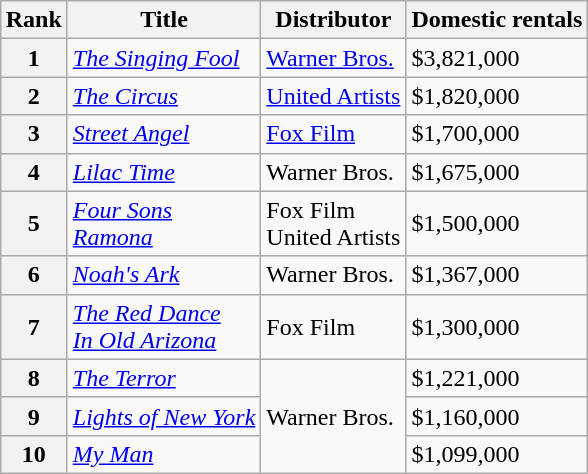<table class="wikitable sortable" style="margin:auto; margin:auto;">
<tr>
<th>Rank</th>
<th>Title</th>
<th>Distributor</th>
<th>Domestic rentals</th>
</tr>
<tr>
<th style="text-align:center;"><strong>1</strong></th>
<td><em><a href='#'>The Singing Fool</a></em></td>
<td><a href='#'>Warner Bros.</a></td>
<td>$3,821,000</td>
</tr>
<tr>
<th style="text-align:center;"><strong>2</strong></th>
<td><em><a href='#'>The Circus</a></em></td>
<td><a href='#'>United Artists</a></td>
<td>$1,820,000</td>
</tr>
<tr>
<th style="text-align:center;"><strong>3</strong></th>
<td><em><a href='#'>Street Angel</a></em></td>
<td><a href='#'>Fox Film</a></td>
<td>$1,700,000</td>
</tr>
<tr>
<th style="text-align:center;"><strong>4</strong></th>
<td><em><a href='#'>Lilac Time</a></em></td>
<td>Warner Bros.</td>
<td>$1,675,000</td>
</tr>
<tr>
<th style="text-align:center;"><strong>5</strong></th>
<td><em><a href='#'>Four Sons</a></em><br><em><a href='#'>Ramona</a></em></td>
<td>Fox Film<br>United Artists</td>
<td>$1,500,000</td>
</tr>
<tr>
<th style="text-align:center;"><strong>6</strong></th>
<td><em><a href='#'>Noah's Ark</a></em></td>
<td>Warner Bros.</td>
<td>$1,367,000</td>
</tr>
<tr>
<th style="text-align:center;"><strong>7</strong></th>
<td><em><a href='#'>The Red Dance</a></em><br><em><a href='#'>In Old Arizona</a></em></td>
<td>Fox Film</td>
<td>$1,300,000</td>
</tr>
<tr>
<th style="text-align:center;"><strong>8</strong></th>
<td><em><a href='#'>The Terror</a></em></td>
<td rowspan="3">Warner Bros.</td>
<td>$1,221,000</td>
</tr>
<tr>
<th style="text-align:center;"><strong>9</strong></th>
<td><em><a href='#'>Lights of New York</a></em></td>
<td>$1,160,000</td>
</tr>
<tr>
<th style="text-align:center;"><strong>10</strong></th>
<td><em><a href='#'>My Man</a></em></td>
<td>$1,099,000</td>
</tr>
</table>
